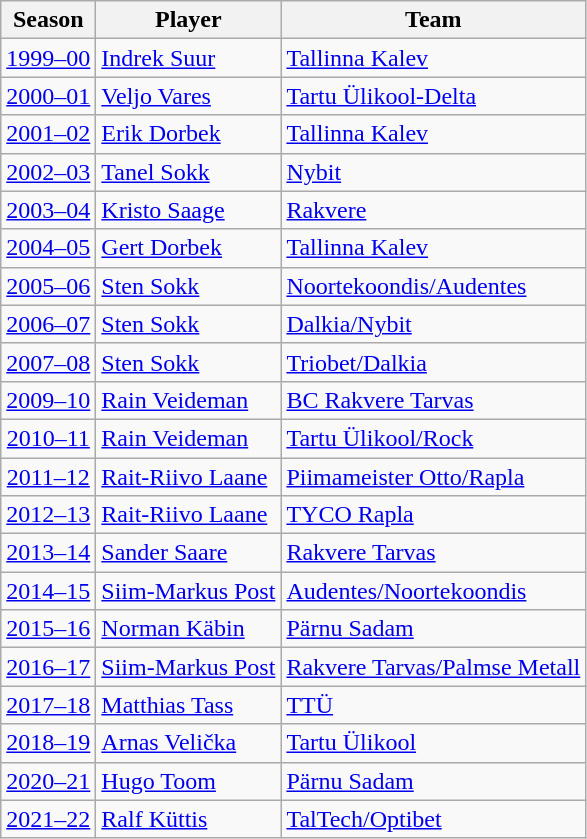<table class="wikitable">
<tr>
<th>Season</th>
<th>Player</th>
<th>Team</th>
</tr>
<tr>
<td align="center"><a href='#'>1999–00</a></td>
<td> <a href='#'>Indrek Suur</a></td>
<td><a href='#'>Tallinna Kalev</a></td>
</tr>
<tr>
<td align="center"><a href='#'>2000–01</a></td>
<td> <a href='#'>Veljo Vares</a></td>
<td><a href='#'>Tartu Ülikool-Delta</a></td>
</tr>
<tr>
<td align="center"><a href='#'>2001–02</a></td>
<td> <a href='#'>Erik Dorbek</a></td>
<td><a href='#'>Tallinna Kalev</a></td>
</tr>
<tr>
<td align="center"><a href='#'>2002–03</a></td>
<td> <a href='#'>Tanel Sokk</a></td>
<td><a href='#'>Nybit</a></td>
</tr>
<tr>
<td align="center"><a href='#'>2003–04</a></td>
<td> <a href='#'>Kristo Saage</a></td>
<td><a href='#'>Rakvere</a></td>
</tr>
<tr>
<td align="center"><a href='#'>2004–05</a></td>
<td> <a href='#'>Gert Dorbek</a></td>
<td><a href='#'>Tallinna Kalev</a></td>
</tr>
<tr>
<td align="center"><a href='#'>2005–06</a></td>
<td> <a href='#'>Sten Sokk</a></td>
<td><a href='#'>Noortekoondis/Audentes</a></td>
</tr>
<tr>
<td align="center"><a href='#'>2006–07</a></td>
<td> <a href='#'>Sten Sokk</a></td>
<td><a href='#'>Dalkia/Nybit</a></td>
</tr>
<tr>
<td align="center"><a href='#'>2007–08</a></td>
<td> <a href='#'>Sten Sokk</a></td>
<td><a href='#'>Triobet/Dalkia</a></td>
</tr>
<tr>
<td align="center"><a href='#'>2009–10</a></td>
<td> <a href='#'>Rain Veideman</a></td>
<td><a href='#'>BC Rakvere Tarvas</a></td>
</tr>
<tr>
<td align="center"><a href='#'>2010–11</a></td>
<td> <a href='#'>Rain Veideman</a></td>
<td><a href='#'>Tartu Ülikool/Rock</a></td>
</tr>
<tr>
<td align="center"><a href='#'>2011–12</a></td>
<td> <a href='#'>Rait-Riivo Laane</a></td>
<td><a href='#'>Piimameister Otto/Rapla</a></td>
</tr>
<tr>
<td align="center"><a href='#'>2012–13</a></td>
<td> <a href='#'>Rait-Riivo Laane</a></td>
<td><a href='#'>TYCO Rapla</a></td>
</tr>
<tr>
<td align="center"><a href='#'>2013–14</a></td>
<td> <a href='#'>Sander Saare</a></td>
<td><a href='#'>Rakvere Tarvas</a></td>
</tr>
<tr>
<td align="center"><a href='#'>2014–15</a></td>
<td> <a href='#'>Siim-Markus Post</a></td>
<td><a href='#'>Audentes/Noortekoondis</a></td>
</tr>
<tr>
<td align="center"><a href='#'>2015–16</a></td>
<td> <a href='#'>Norman Käbin</a></td>
<td><a href='#'>Pärnu Sadam</a></td>
</tr>
<tr>
<td align="center"><a href='#'>2016–17</a></td>
<td> <a href='#'>Siim-Markus Post</a></td>
<td><a href='#'>Rakvere Tarvas/Palmse Metall</a></td>
</tr>
<tr>
<td align="center"><a href='#'>2017–18</a></td>
<td> <a href='#'>Matthias Tass</a></td>
<td><a href='#'>TTÜ</a></td>
</tr>
<tr>
<td align="center"><a href='#'>2018–19</a></td>
<td> <a href='#'>Arnas Velička</a></td>
<td><a href='#'>Tartu Ülikool</a></td>
</tr>
<tr>
<td align="center"><a href='#'>2020–21</a></td>
<td> <a href='#'>Hugo Toom</a></td>
<td><a href='#'>Pärnu Sadam</a></td>
</tr>
<tr>
<td align="center"><a href='#'>2021–22</a></td>
<td> <a href='#'>Ralf Küttis</a></td>
<td><a href='#'>TalTech/Optibet</a></td>
</tr>
</table>
